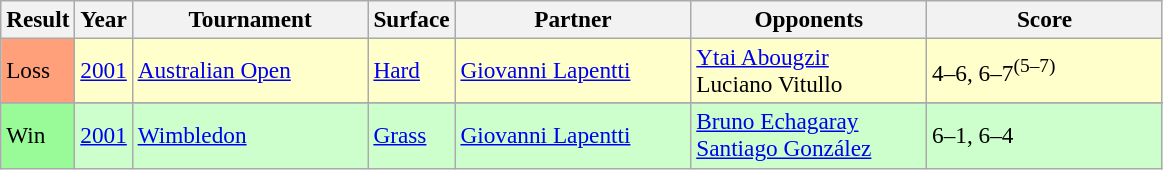<table class="sortable wikitable" style=font-size:97%>
<tr>
<th>Result</th>
<th>Year</th>
<th width=150>Tournament</th>
<th>Surface</th>
<th width=150>Partner</th>
<th width=150>Opponents</th>
<th width=150>Score</th>
</tr>
<tr style="background:#ffc;">
<td style="background:#ffa07a;">Loss</td>
<td><a href='#'>2001</a></td>
<td><a href='#'>Australian Open</a></td>
<td><a href='#'>Hard</a></td>
<td> <a href='#'>Giovanni Lapentti</a></td>
<td> <a href='#'>Ytai Abougzir</a><br> Luciano Vitullo</td>
<td>4–6,  6–7<sup>(5–7)</sup></td>
</tr>
<tr>
</tr>
<tr style="background:#ccffcc;">
<td style="background:#98fb98;">Win</td>
<td><a href='#'>2001</a></td>
<td><a href='#'>Wimbledon</a></td>
<td><a href='#'>Grass</a></td>
<td> <a href='#'>Giovanni Lapentti</a></td>
<td> <a href='#'>Bruno Echagaray</a><br> <a href='#'>Santiago González</a></td>
<td>6–1,  6–4</td>
</tr>
</table>
